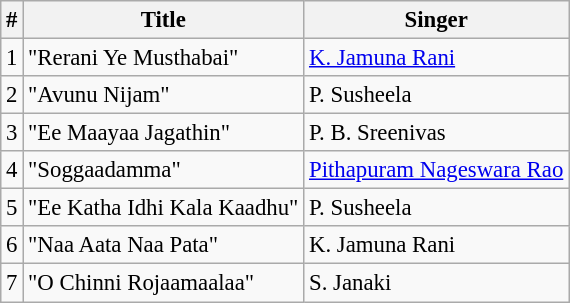<table class="wikitable" style="font-size:95%;">
<tr>
<th>#</th>
<th>Title</th>
<th>Singer</th>
</tr>
<tr>
<td>1</td>
<td>"Rerani Ye Musthabai"</td>
<td><a href='#'>K. Jamuna Rani</a></td>
</tr>
<tr>
<td>2</td>
<td>"Avunu Nijam"</td>
<td>P. Susheela</td>
</tr>
<tr>
<td>3</td>
<td>"Ee Maayaa Jagathin"</td>
<td>P. B. Sreenivas</td>
</tr>
<tr>
<td>4</td>
<td>"Soggaadamma"</td>
<td><a href='#'>Pithapuram Nageswara Rao</a></td>
</tr>
<tr>
<td>5</td>
<td>"Ee Katha Idhi Kala Kaadhu"</td>
<td>P. Susheela</td>
</tr>
<tr>
<td>6</td>
<td>"Naa Aata Naa Pata"</td>
<td>K. Jamuna Rani</td>
</tr>
<tr>
<td>7</td>
<td>"O Chinni Rojaamaalaa"</td>
<td>S. Janaki</td>
</tr>
</table>
